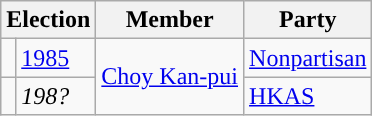<table class="wikitable">
<tr>
<th colspan="2">Election</th>
<th>Member</th>
<th>Party</th>
</tr>
<tr>
<td style="background-color: "></td>
<td><a href='#'>1985</a></td>
<td rowspan=2><a href='#'>Choy Kan-pui</a></td>
<td><a href='#'>Nonpartisan</a></td>
</tr>
<tr>
<td style="background-color: "></td>
<td><em>198?</em></td>
<td><a href='#'>HKAS</a></td>
</tr>
</table>
